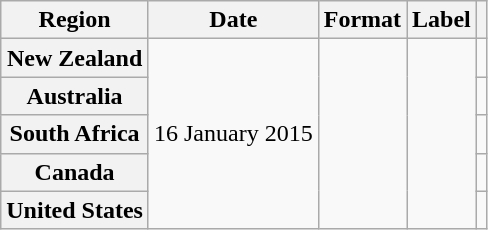<table class="wikitable plainrowheaders">
<tr>
<th scope="col">Region</th>
<th scope="col">Date</th>
<th scope="col">Format</th>
<th scope="col">Label</th>
<th scope="col"></th>
</tr>
<tr>
<th scope="row">New Zealand</th>
<td rowspan="5">16 January 2015</td>
<td rowspan="5"></td>
<td rowspan="5"></td>
<td></td>
</tr>
<tr>
<th scope="row">Australia</th>
<td></td>
</tr>
<tr>
<th scope="row">South Africa</th>
<td></td>
</tr>
<tr>
<th scope="row">Canada</th>
<td></td>
</tr>
<tr>
<th scope="row">United States</th>
<td></td>
</tr>
</table>
